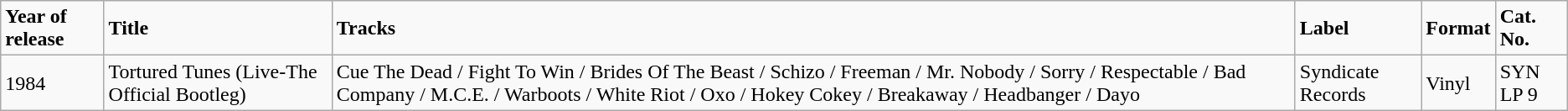<table class="wikitable">
<tr>
<td><strong>Year of release</strong></td>
<td><strong>Title</strong></td>
<td><strong>Tracks</strong></td>
<td><strong>Label</strong></td>
<td><strong>Format</strong></td>
<td><strong>Cat. No.</strong></td>
</tr>
<tr>
<td>1984</td>
<td>Tortured Tunes (Live-The Official Bootleg)</td>
<td>Cue The Dead / Fight To Win / Brides Of The Beast / Schizo / Freeman / Mr. Nobody / Sorry / Respectable / Bad Company / M.C.E. / Warboots / White Riot / Oxo / Hokey Cokey / Breakaway / Headbanger / Dayo</td>
<td>Syndicate Records</td>
<td>Vinyl</td>
<td>SYN LP 9</td>
</tr>
</table>
